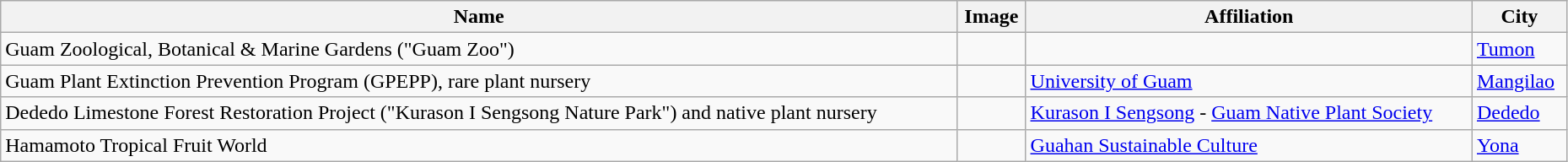<table class="wikitable" style="width:98%">
<tr>
<th>Name</th>
<th>Image</th>
<th>Affiliation</th>
<th>City</th>
</tr>
<tr>
<td>Guam Zoological, Botanical & Marine Gardens ("Guam Zoo")</td>
<td></td>
<td></td>
<td><a href='#'>Tumon</a></td>
</tr>
<tr>
<td>Guam Plant Extinction Prevention Program (GPEPP), rare plant nursery</td>
<td></td>
<td><a href='#'>University of Guam</a></td>
<td><a href='#'>Mangilao</a></td>
</tr>
<tr>
<td>Dededo Limestone Forest Restoration Project ("Kurason I Sengsong Nature Park") and native plant nursery</td>
<td></td>
<td><a href='#'>Kurason I Sengsong</a> - <a href='#'>Guam Native Plant Society</a></td>
<td><a href='#'>Dededo</a></td>
</tr>
<tr>
<td>Hamamoto Tropical Fruit World</td>
<td></td>
<td><a href='#'>Guahan Sustainable Culture</a></td>
<td><a href='#'>Yona</a></td>
</tr>
</table>
